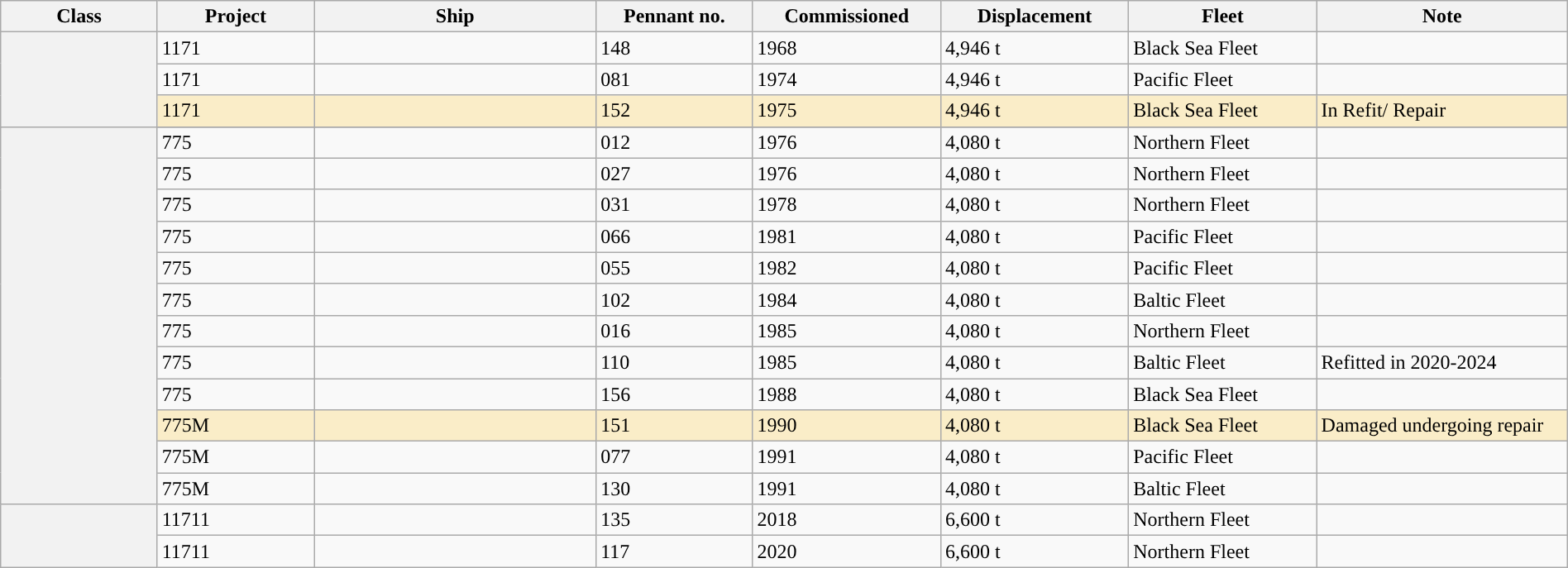<table class="wikitable sortable" style="margin:auto; width:100%;">
<tr>
<th style="text-align:center; width:10%;">Class</th>
<th style="text-align:center; width:10%;">Project</th>
<th style="text-align:center; width:18%;">Ship</th>
<th style="text-align:center; width:10%;">Pennant no.</th>
<th style="text-align:center; width:12%;">Commissioned</th>
<th style="text-align:center; width:12%;">Displacement</th>
<th style="text-align:center; width:12%;">Fleet</th>
<th style="text-align:center; width:18%;">Note</th>
</tr>
<tr>
<th rowspan="3"></th>
<td>1171</td>
<td></td>
<td>148</td>
<td>1968</td>
<td>4,946 t</td>
<td>Black Sea Fleet</td>
<td></td>
</tr>
<tr>
<td>1171</td>
<td></td>
<td>081</td>
<td>1974</td>
<td>4,946 t</td>
<td>Pacific Fleet</td>
<td></td>
</tr>
<tr style="background: #FAEDC8">
<td>1171</td>
<td></td>
<td>152</td>
<td>1975</td>
<td>4,946 t</td>
<td>Black Sea Fleet</td>
<td>In Refit/ Repair</td>
</tr>
<tr>
<th rowspan="13"></th>
</tr>
<tr>
<td>775</td>
<td></td>
<td>012</td>
<td>1976</td>
<td>4,080 t</td>
<td>Northern Fleet</td>
<td></td>
</tr>
<tr>
<td>775</td>
<td></td>
<td>027</td>
<td>1976</td>
<td>4,080 t</td>
<td>Northern Fleet</td>
<td></td>
</tr>
<tr>
<td>775</td>
<td></td>
<td>031</td>
<td>1978</td>
<td>4,080 t</td>
<td>Northern Fleet</td>
<td></td>
</tr>
<tr>
<td>775</td>
<td></td>
<td>066</td>
<td>1981</td>
<td>4,080 t</td>
<td>Pacific Fleet</td>
<td></td>
</tr>
<tr>
<td>775</td>
<td></td>
<td>055</td>
<td>1982</td>
<td>4,080 t</td>
<td>Pacific Fleet</td>
<td></td>
</tr>
<tr>
<td>775</td>
<td></td>
<td>102</td>
<td>1984</td>
<td>4,080 t</td>
<td>Baltic Fleet</td>
<td></td>
</tr>
<tr>
<td>775</td>
<td></td>
<td>016</td>
<td>1985</td>
<td>4,080 t</td>
<td>Northern Fleet</td>
<td></td>
</tr>
<tr>
<td>775</td>
<td></td>
<td>110</td>
<td>1985</td>
<td>4,080 t</td>
<td>Baltic Fleet</td>
<td>Refitted in 2020-2024</td>
</tr>
<tr>
<td>775</td>
<td></td>
<td>156</td>
<td>1988</td>
<td>4,080 t</td>
<td>Black Sea Fleet</td>
<td></td>
</tr>
<tr style="background: #FAEDC8">
<td>775M</td>
<td></td>
<td>151</td>
<td>1990</td>
<td>4,080 t</td>
<td>Black Sea Fleet</td>
<td> Damaged undergoing repair</td>
</tr>
<tr>
<td>775M</td>
<td></td>
<td>077</td>
<td>1991</td>
<td>4,080 t</td>
<td>Pacific Fleet</td>
<td></td>
</tr>
<tr>
<td>775M</td>
<td></td>
<td>130</td>
<td>1991</td>
<td>4,080 t</td>
<td>Baltic Fleet</td>
<td></td>
</tr>
<tr>
<th rowspan="2"></th>
<td>11711</td>
<td></td>
<td>135</td>
<td>2018</td>
<td>6,600 t</td>
<td>Northern Fleet</td>
<td></td>
</tr>
<tr>
<td>11711</td>
<td></td>
<td>117</td>
<td>2020</td>
<td>6,600 t</td>
<td>Northern Fleet</td>
<td></td>
</tr>
</table>
